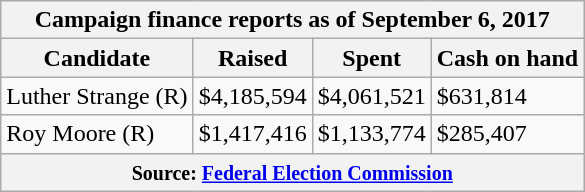<table class="wikitable sortable">
<tr>
<th colspan=4>Campaign finance reports as of September 6, 2017</th>
</tr>
<tr style="text-align:center;">
<th>Candidate</th>
<th>Raised</th>
<th>Spent</th>
<th>Cash on hand</th>
</tr>
<tr>
<td>Luther Strange (R)</td>
<td>$4,185,594</td>
<td>$4,061,521</td>
<td>$631,814</td>
</tr>
<tr>
<td>Roy Moore (R)</td>
<td>$1,417,416</td>
<td>$1,133,774</td>
<td>$285,407</td>
</tr>
<tr>
<th colspan="4"><small>Source: <a href='#'>Federal Election Commission</a></small></th>
</tr>
</table>
